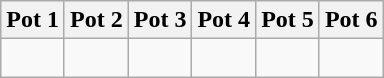<table class="wikitable">
<tr>
<th>Pot 1</th>
<th>Pot 2</th>
<th>Pot 3</th>
<th>Pot 4</th>
<th>Pot 5</th>
<th>Pot 6</th>
</tr>
<tr>
<td style="vertical-align: top;"><br></td>
<td style="vertical-align: top;"><br></td>
<td style="vertical-align: top;"><br></td>
<td style="vertical-align: top;"><br></td>
<td style="vertical-align: top;"><br></td>
<td style="vertical-align: top;"><br></td>
</tr>
</table>
